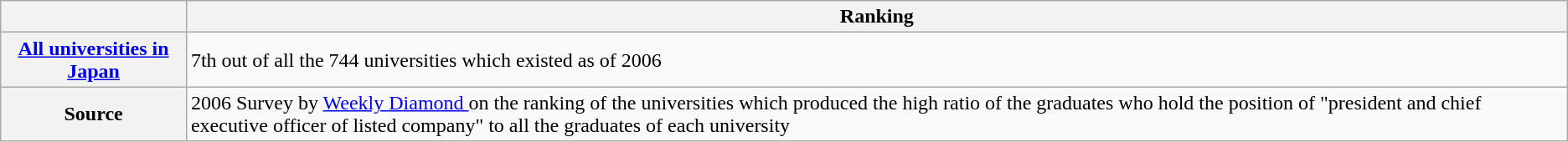<table class="wikitable">
<tr>
<th></th>
<th>Ranking</th>
</tr>
<tr>
<th><a href='#'>All universities in Japan</a></th>
<td>7th out of all the 744 universities which existed as of 2006</td>
</tr>
<tr>
<th>Source</th>
<td>2006 Survey by <a href='#'>Weekly Diamond </a> on the ranking of the universities which produced the high ratio of the graduates who hold the position of "president and chief executive officer of listed company" to all the graduates of each university</td>
</tr>
</table>
